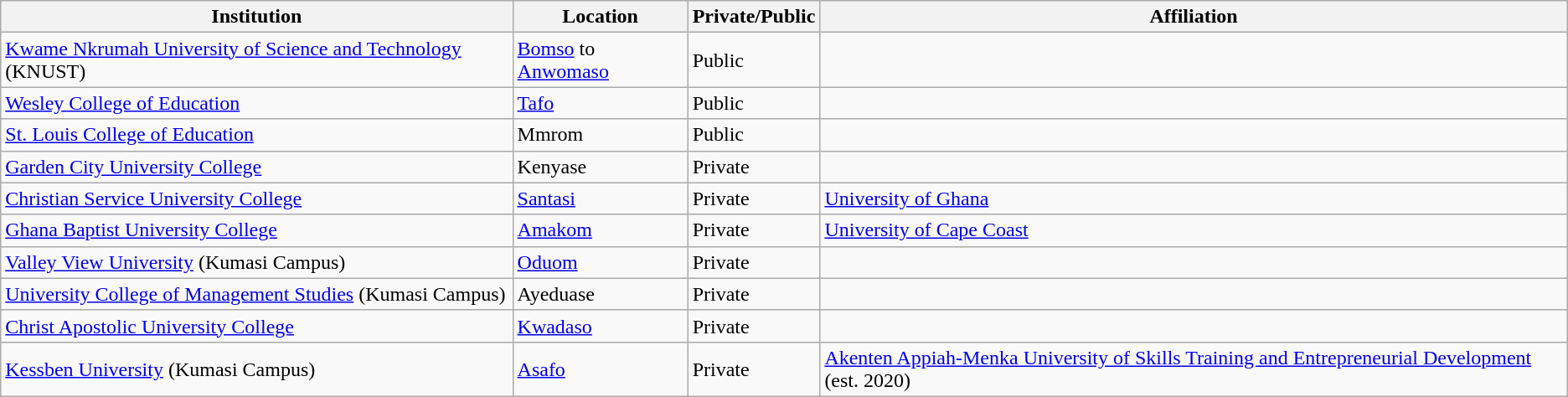<table class="wikitable sortable">
<tr>
<th>Institution</th>
<th>Location</th>
<th>Private/Public</th>
<th>Affiliation</th>
</tr>
<tr>
<td><a href='#'>Kwame Nkrumah University of Science and Technology</a> (KNUST)</td>
<td><a href='#'>Bomso</a> to <a href='#'>Anwomaso</a></td>
<td>Public</td>
<td></td>
</tr>
<tr>
<td><a href='#'>Wesley College of Education</a></td>
<td><a href='#'>Tafo</a></td>
<td>Public</td>
<td></td>
</tr>
<tr>
<td><a href='#'>St. Louis College of Education</a></td>
<td>Mmrom</td>
<td>Public</td>
<td></td>
</tr>
<tr>
<td><a href='#'>Garden City University College</a></td>
<td>Kenyase</td>
<td>Private</td>
<td></td>
</tr>
<tr>
<td><a href='#'>Christian Service University College</a></td>
<td><a href='#'>Santasi</a></td>
<td>Private</td>
<td><a href='#'>University of Ghana</a></td>
</tr>
<tr>
<td><a href='#'>Ghana Baptist University College</a></td>
<td><a href='#'>Amakom</a></td>
<td>Private</td>
<td><a href='#'>University of Cape Coast</a></td>
</tr>
<tr>
<td><a href='#'>Valley View University</a> (Kumasi Campus)</td>
<td><a href='#'>Oduom</a></td>
<td>Private</td>
<td></td>
</tr>
<tr>
<td><a href='#'>University College of Management Studies</a> (Kumasi Campus)</td>
<td>Ayeduase</td>
<td>Private</td>
<td></td>
</tr>
<tr>
<td><a href='#'>Christ Apostolic University College</a></td>
<td><a href='#'>Kwadaso</a></td>
<td>Private</td>
<td></td>
</tr>
<tr UCC and KNUST>
<td><a href='#'>Kessben University</a> (Kumasi Campus)</td>
<td><a href='#'>Asafo</a></td>
<td>Private</td>
<td><a href='#'>Akenten Appiah-Menka University of Skills Training and Entrepreneurial Development</a> (est. 2020)<br></td>
</tr>
</table>
